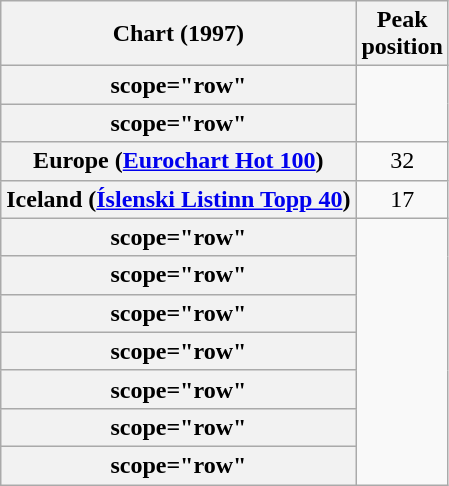<table class="wikitable sortable plainrowheaders" style="text-align:center">
<tr>
<th>Chart (1997)</th>
<th>Peak<br>position</th>
</tr>
<tr>
<th>scope="row" </th>
</tr>
<tr>
<th>scope="row" </th>
</tr>
<tr>
<th scope="row">Europe (<a href='#'>Eurochart Hot 100</a>)</th>
<td>32</td>
</tr>
<tr>
<th scope="row">Iceland (<a href='#'>Íslenski Listinn Topp 40</a>)</th>
<td>17</td>
</tr>
<tr>
<th>scope="row" </th>
</tr>
<tr>
<th>scope="row" </th>
</tr>
<tr>
<th>scope="row" </th>
</tr>
<tr>
<th>scope="row" </th>
</tr>
<tr>
<th>scope="row" </th>
</tr>
<tr>
<th>scope="row" </th>
</tr>
<tr>
<th>scope="row" </th>
</tr>
</table>
